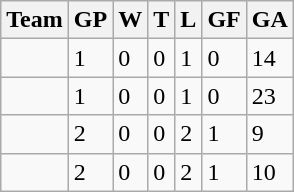<table class="wikitable">
<tr>
<th>Team</th>
<th>GP</th>
<th>W</th>
<th>T</th>
<th>L</th>
<th>GF</th>
<th>GA</th>
</tr>
<tr>
<td></td>
<td>1</td>
<td>0</td>
<td>0</td>
<td>1</td>
<td>0</td>
<td>14</td>
</tr>
<tr>
<td></td>
<td>1</td>
<td>0</td>
<td>0</td>
<td>1</td>
<td>0</td>
<td>23</td>
</tr>
<tr>
<td></td>
<td>2</td>
<td>0</td>
<td>0</td>
<td>2</td>
<td>1</td>
<td>9</td>
</tr>
<tr>
<td></td>
<td>2</td>
<td>0</td>
<td>0</td>
<td>2</td>
<td>1</td>
<td>10</td>
</tr>
</table>
